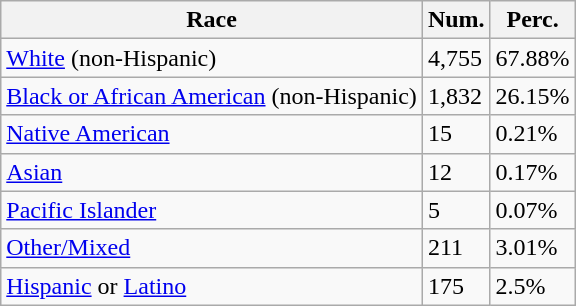<table class="wikitable">
<tr>
<th>Race</th>
<th>Num.</th>
<th>Perc.</th>
</tr>
<tr>
<td><a href='#'>White</a> (non-Hispanic)</td>
<td>4,755</td>
<td>67.88%</td>
</tr>
<tr>
<td><a href='#'>Black or African American</a> (non-Hispanic)</td>
<td>1,832</td>
<td>26.15%</td>
</tr>
<tr>
<td><a href='#'>Native American</a></td>
<td>15</td>
<td>0.21%</td>
</tr>
<tr>
<td><a href='#'>Asian</a></td>
<td>12</td>
<td>0.17%</td>
</tr>
<tr>
<td><a href='#'>Pacific Islander</a></td>
<td>5</td>
<td>0.07%</td>
</tr>
<tr>
<td><a href='#'>Other/Mixed</a></td>
<td>211</td>
<td>3.01%</td>
</tr>
<tr>
<td><a href='#'>Hispanic</a> or <a href='#'>Latino</a></td>
<td>175</td>
<td>2.5%</td>
</tr>
</table>
